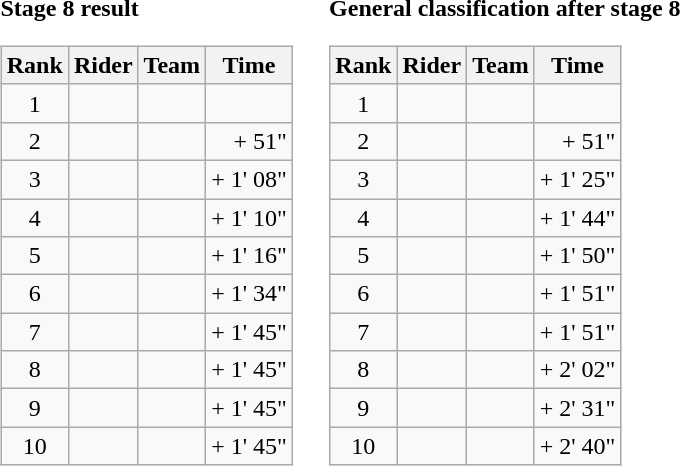<table>
<tr>
<td><strong>Stage 8 result</strong><br><table class="wikitable">
<tr>
<th scope="col">Rank</th>
<th scope="col">Rider</th>
<th scope="col">Team</th>
<th scope="col">Time</th>
</tr>
<tr>
<td style="text-align:center;">1</td>
<td></td>
<td></td>
<td style="text-align:right;"></td>
</tr>
<tr>
<td style="text-align:center;">2</td>
<td></td>
<td></td>
<td style="text-align:right;">+ 51"</td>
</tr>
<tr>
<td style="text-align:center;">3</td>
<td></td>
<td></td>
<td style="text-align:right;">+ 1' 08"</td>
</tr>
<tr>
<td style="text-align:center;">4</td>
<td></td>
<td></td>
<td style="text-align:right;">+ 1' 10"</td>
</tr>
<tr>
<td style="text-align:center;">5</td>
<td></td>
<td></td>
<td style="text-align:right;">+ 1' 16"</td>
</tr>
<tr>
<td style="text-align:center;">6</td>
<td></td>
<td></td>
<td style="text-align:right;">+ 1' 34"</td>
</tr>
<tr>
<td style="text-align:center;">7</td>
<td></td>
<td></td>
<td style="text-align:right;">+ 1' 45"</td>
</tr>
<tr>
<td style="text-align:center;">8</td>
<td></td>
<td></td>
<td style="text-align:right;">+ 1' 45"</td>
</tr>
<tr>
<td style="text-align:center;">9</td>
<td></td>
<td></td>
<td style="text-align:right;">+ 1' 45"</td>
</tr>
<tr>
<td style="text-align:center;">10</td>
<td></td>
<td></td>
<td style="text-align:right;">+ 1' 45"</td>
</tr>
</table>
</td>
<td></td>
<td><strong>General classification after stage 8</strong><br><table class="wikitable">
<tr>
<th scope="col">Rank</th>
<th scope="col">Rider</th>
<th scope="col">Team</th>
<th scope="col">Time</th>
</tr>
<tr>
<td style="text-align:center;">1</td>
<td>  </td>
<td></td>
<td style="text-align:right;"></td>
</tr>
<tr>
<td style="text-align:center;">2</td>
<td></td>
<td></td>
<td style="text-align:right;">+ 51"</td>
</tr>
<tr>
<td style="text-align:center;">3</td>
<td> </td>
<td></td>
<td style="text-align:right;">+ 1' 25"</td>
</tr>
<tr>
<td style="text-align:center;">4</td>
<td></td>
<td></td>
<td style="text-align:right;">+ 1' 44"</td>
</tr>
<tr>
<td style="text-align:center;">5</td>
<td></td>
<td></td>
<td style="text-align:right;">+ 1' 50"</td>
</tr>
<tr>
<td style="text-align:center;">6</td>
<td></td>
<td></td>
<td style="text-align:right;">+ 1' 51"</td>
</tr>
<tr>
<td style="text-align:center;">7</td>
<td></td>
<td></td>
<td style="text-align:right;">+ 1' 51"</td>
</tr>
<tr>
<td style="text-align:center;">8</td>
<td>  </td>
<td></td>
<td style="text-align:right;">+ 2' 02"</td>
</tr>
<tr>
<td style="text-align:center;">9</td>
<td></td>
<td></td>
<td style="text-align:right;">+ 2' 31"</td>
</tr>
<tr>
<td style="text-align:center;">10</td>
<td></td>
<td></td>
<td style="text-align:right;">+ 2' 40"</td>
</tr>
</table>
</td>
</tr>
</table>
